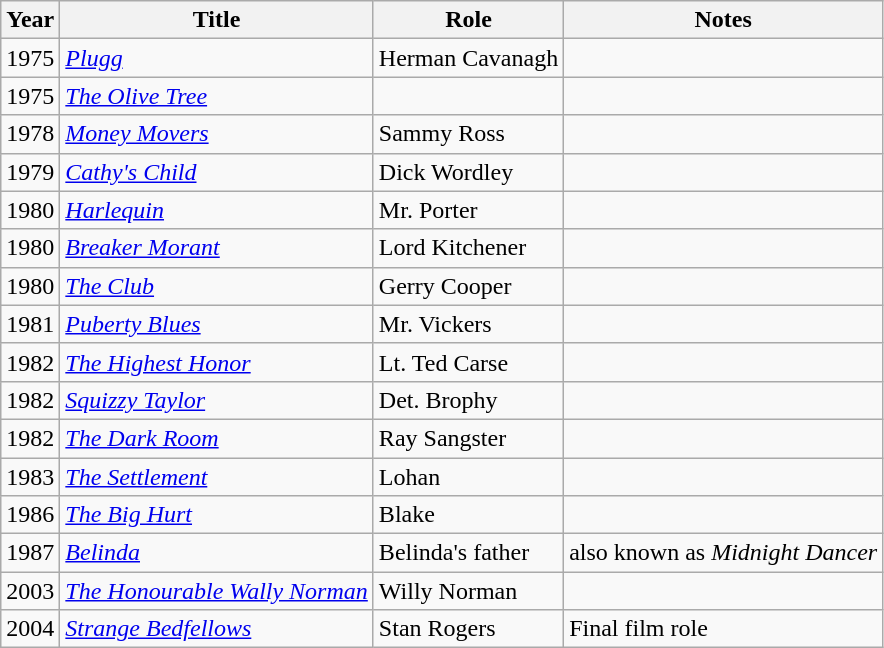<table class="wikitable">
<tr>
<th>Year</th>
<th>Title</th>
<th>Role</th>
<th>Notes</th>
</tr>
<tr>
<td>1975</td>
<td><em><a href='#'>Plugg</a></em></td>
<td>Herman Cavanagh</td>
<td></td>
</tr>
<tr>
<td>1975</td>
<td><em><a href='#'>The Olive Tree</a></em></td>
<td></td>
<td></td>
</tr>
<tr>
<td>1978</td>
<td><em><a href='#'>Money Movers</a></em></td>
<td>Sammy Ross</td>
<td></td>
</tr>
<tr>
<td>1979</td>
<td><em><a href='#'>Cathy's Child</a></em></td>
<td>Dick Wordley</td>
<td></td>
</tr>
<tr>
<td>1980</td>
<td><em><a href='#'>Harlequin</a></em></td>
<td>Mr. Porter</td>
<td></td>
</tr>
<tr>
<td>1980</td>
<td><em><a href='#'>Breaker Morant</a></em></td>
<td>Lord Kitchener</td>
<td></td>
</tr>
<tr>
<td>1980</td>
<td><em><a href='#'>The Club</a></em></td>
<td>Gerry Cooper</td>
<td></td>
</tr>
<tr>
<td>1981</td>
<td><em><a href='#'>Puberty Blues</a></em></td>
<td>Mr. Vickers</td>
<td></td>
</tr>
<tr>
<td>1982</td>
<td><em><a href='#'>The Highest Honor</a></em></td>
<td>Lt. Ted Carse</td>
<td></td>
</tr>
<tr>
<td>1982</td>
<td><em><a href='#'>Squizzy Taylor</a></em></td>
<td>Det. Brophy</td>
<td></td>
</tr>
<tr>
<td>1982</td>
<td><em><a href='#'>The Dark Room</a></em></td>
<td>Ray Sangster</td>
<td></td>
</tr>
<tr>
<td>1983</td>
<td><em><a href='#'>The Settlement</a></em></td>
<td>Lohan</td>
<td></td>
</tr>
<tr>
<td>1986</td>
<td><em><a href='#'>The Big Hurt</a></em></td>
<td>Blake</td>
<td></td>
</tr>
<tr>
<td>1987</td>
<td><em><a href='#'>Belinda</a></em></td>
<td>Belinda's father</td>
<td>also known as <em>Midnight Dancer</em></td>
</tr>
<tr>
<td>2003</td>
<td><em><a href='#'>The Honourable Wally Norman</a></em></td>
<td>Willy Norman</td>
<td></td>
</tr>
<tr>
<td>2004</td>
<td><em><a href='#'>Strange Bedfellows</a></em></td>
<td>Stan Rogers</td>
<td>Final film role</td>
</tr>
</table>
